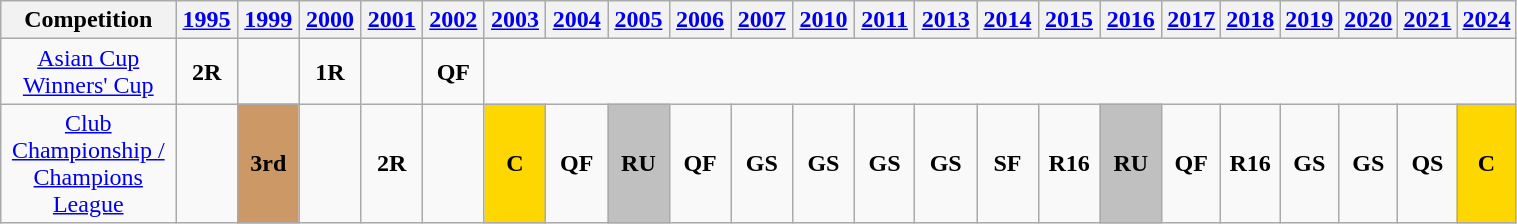<table width=80% class="wikitable" style="text-align:">
<tr>
<th width=20%>Competition</th>
<th width=5%><a href='#'>1995</a></th>
<th width=5%><a href='#'>1999</a></th>
<th width=5%><a href='#'>2000</a></th>
<th width=5%><a href='#'>2001</a></th>
<th width=5%><a href='#'>2002</a></th>
<th width=5%><a href='#'>2003</a></th>
<th width=5%><a href='#'>2004</a></th>
<th width=5%><a href='#'>2005</a></th>
<th width=5%><a href='#'>2006</a></th>
<th width=5%><a href='#'>2007</a></th>
<th width=5%><a href='#'>2010</a></th>
<th width=5%><a href='#'>2011</a></th>
<th width=5%><a href='#'>2013</a></th>
<th width=5%><a href='#'>2014</a></th>
<th width=5%><a href='#'>2015</a></th>
<th width=5%><a href='#'>2016</a></th>
<th width=5%><a href='#'>2017</a></th>
<th width=5%><a href='#'>2018</a></th>
<th width=5%><a href='#'>2019</a></th>
<th width=5%><a href='#'>2020</a></th>
<th width=5%><a href='#'>2021</a></th>
<th width=5%><a href='#'>2024</a></th>
</tr>
<tr align=center>
<td><a href='#'>Asian Cup Winners' Cup</a></td>
<td><strong>2R</strong></td>
<td></td>
<td><strong>1R</strong></td>
<td></td>
<td><strong>QF</strong></td>
</tr>
<tr align=center>
<td><a href='#'>Club Championship / Champions League</a></td>
<td></td>
<td bgcolor=cc9966><strong>3rd</strong></td>
<td></td>
<td><strong>2R</strong></td>
<td></td>
<td bgcolor=gold><strong>C</strong></td>
<td><strong>QF</strong></td>
<td bgcolor=silver><strong>RU</strong></td>
<td><strong>QF</strong></td>
<td><strong>GS</strong></td>
<td><strong>GS</strong></td>
<td><strong>GS</strong></td>
<td><strong>GS</strong></td>
<td><strong>SF</strong></td>
<td><strong>R16</strong></td>
<td bgcolor=silver><strong>RU</strong></td>
<td><strong>QF</strong></td>
<td><strong>R16</strong></td>
<td><strong>GS</strong></td>
<td><strong>GS</strong></td>
<td><strong>QS</strong></td>
<td bgcolor=gold><strong>C</strong></td>
</tr>
</table>
